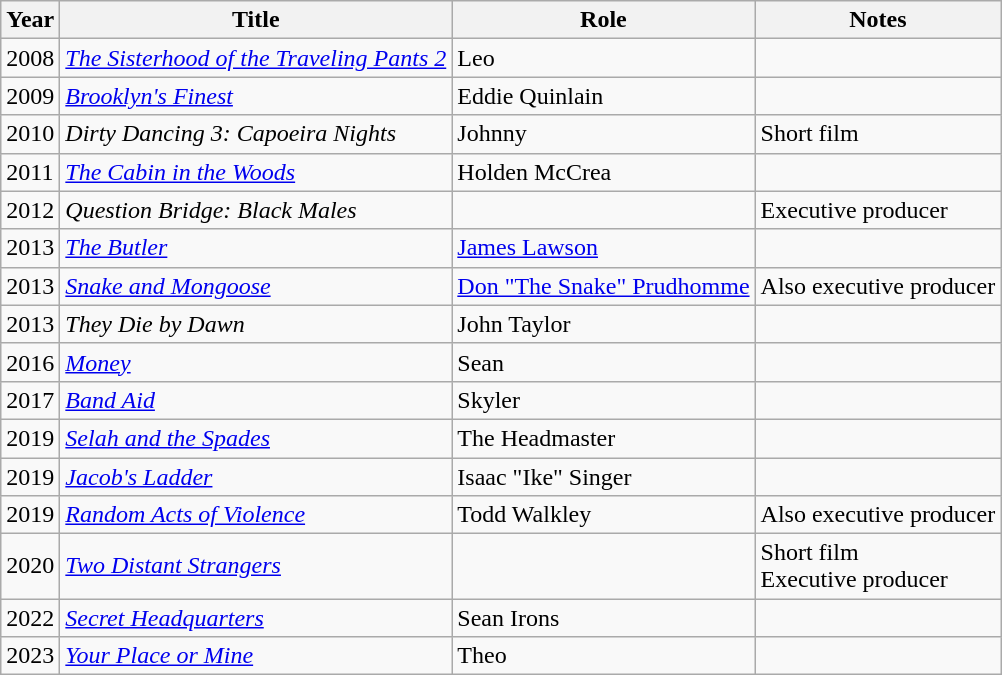<table class="wikitable sortable">
<tr>
<th>Year</th>
<th>Title</th>
<th>Role</th>
<th>Notes</th>
</tr>
<tr>
<td>2008</td>
<td><em><a href='#'>The Sisterhood of the Traveling Pants 2</a></em></td>
<td>Leo</td>
<td></td>
</tr>
<tr>
<td>2009</td>
<td><em><a href='#'>Brooklyn's Finest</a></em></td>
<td>Eddie Quinlain</td>
<td></td>
</tr>
<tr>
<td>2010</td>
<td><em>Dirty Dancing 3: Capoeira Nights</em></td>
<td>Johnny</td>
<td>Short film</td>
</tr>
<tr>
<td>2011</td>
<td><em><a href='#'>The Cabin in the Woods</a></em></td>
<td>Holden McCrea</td>
<td></td>
</tr>
<tr>
<td>2012</td>
<td><em>Question Bridge: Black Males</em></td>
<td></td>
<td>Executive producer</td>
</tr>
<tr>
<td>2013</td>
<td><em><a href='#'>The Butler</a></em></td>
<td><a href='#'>James Lawson</a></td>
<td></td>
</tr>
<tr>
<td>2013</td>
<td><em><a href='#'>Snake and Mongoose</a></em></td>
<td><a href='#'>Don "The Snake" Prudhomme</a></td>
<td>Also executive producer</td>
</tr>
<tr>
<td>2013</td>
<td><em>They Die by Dawn</em></td>
<td>John Taylor</td>
<td></td>
</tr>
<tr>
<td>2016</td>
<td><em><a href='#'>Money</a></em></td>
<td>Sean</td>
<td></td>
</tr>
<tr>
<td>2017</td>
<td><em><a href='#'>Band Aid</a></em></td>
<td>Skyler</td>
<td></td>
</tr>
<tr>
<td>2019</td>
<td><em><a href='#'>Selah and the Spades</a></em></td>
<td>The Headmaster</td>
<td></td>
</tr>
<tr>
<td>2019</td>
<td><em><a href='#'>Jacob's Ladder</a></em></td>
<td>Isaac "Ike" Singer</td>
<td></td>
</tr>
<tr>
<td>2019</td>
<td><em><a href='#'>Random Acts of Violence</a></em></td>
<td>Todd Walkley</td>
<td>Also executive producer</td>
</tr>
<tr>
<td>2020</td>
<td><em><a href='#'>Two Distant Strangers</a></em></td>
<td></td>
<td>Short film<br>Executive producer</td>
</tr>
<tr>
<td>2022</td>
<td><em><a href='#'>Secret Headquarters</a></em></td>
<td>Sean Irons</td>
<td></td>
</tr>
<tr>
<td>2023</td>
<td><em><a href='#'>Your Place or Mine</a></em></td>
<td>Theo</td>
<td></td>
</tr>
</table>
